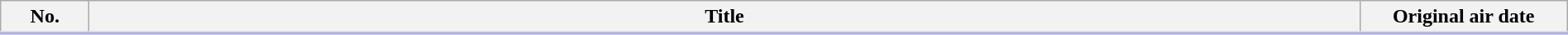<table class="wikitable" style="width:100%; margin:center; background:#FFF;">
<tr style="border-bottom: 3px solid #CCF;">
<th style="width:4em;">No.</th>
<th>Title </th>
<th style="width:10em;">Original air date</th>
</tr>
<tr>
</tr>
</table>
